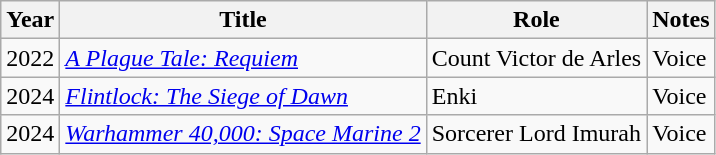<table class="wikitable">
<tr>
<th>Year</th>
<th>Title</th>
<th>Role</th>
<th>Notes</th>
</tr>
<tr>
<td>2022</td>
<td><em><a href='#'>A Plague Tale: Requiem</a></em></td>
<td>Count Victor de Arles</td>
<td>Voice</td>
</tr>
<tr>
<td>2024</td>
<td><em><a href='#'>Flintlock: The Siege of Dawn</a></em></td>
<td>Enki</td>
<td>Voice</td>
</tr>
<tr>
<td>2024</td>
<td><em><a href='#'>Warhammer 40,000: Space Marine 2</a></em></td>
<td>Sorcerer Lord Imurah</td>
<td>Voice</td>
</tr>
</table>
